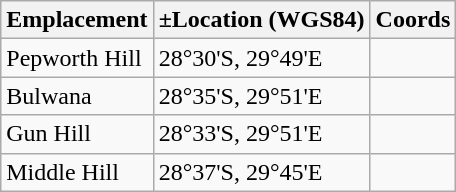<table class="wikitable">
<tr>
<th>Emplacement</th>
<th>±Location (WGS84)</th>
<th>Coords</th>
</tr>
<tr>
<td>Pepworth Hill</td>
<td>28°30'S, 29°49'E</td>
<td></td>
</tr>
<tr>
<td>Bulwana</td>
<td>28°35'S, 29°51'E</td>
<td></td>
</tr>
<tr>
<td>Gun Hill</td>
<td>28°33'S, 29°51'E</td>
<td></td>
</tr>
<tr>
<td>Middle Hill</td>
<td>28°37'S, 29°45'E</td>
<td></td>
</tr>
</table>
